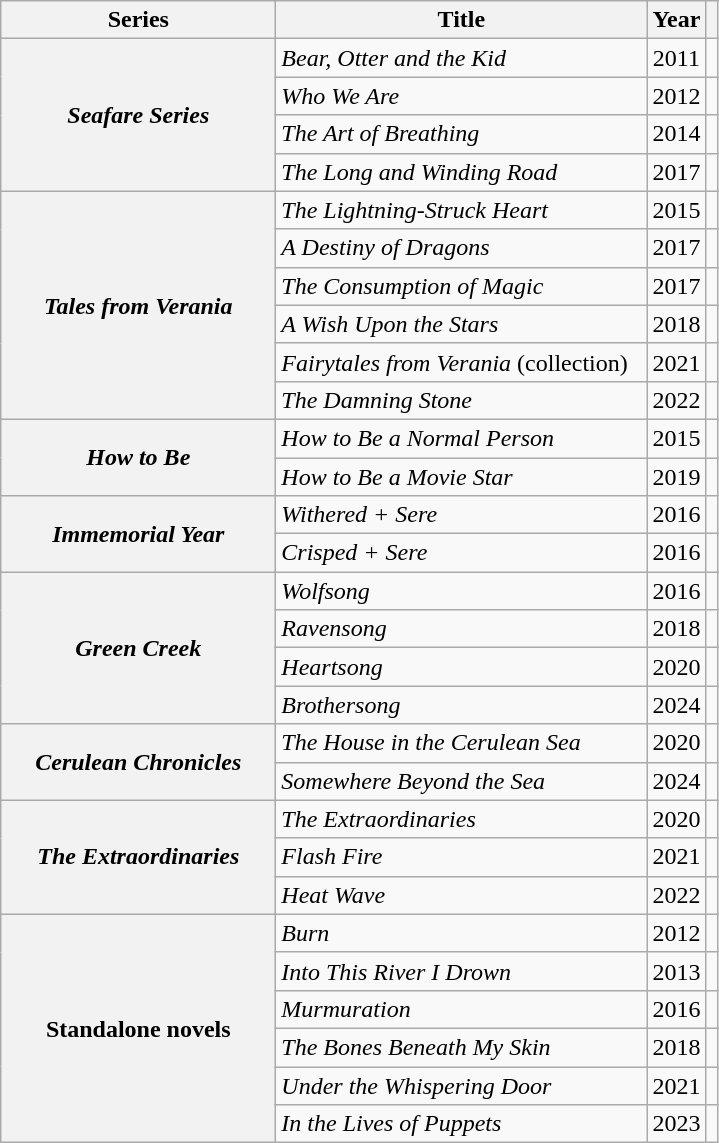<table class="wikitable sortable plainrowheaders">
<tr>
<th scope=col style="width: 11em">Series</th>
<th scope=col style="width: 15em">Title</th>
<th scope=col style="width: 2em">Year</th>
<th scope=col class=unsortable></th>
</tr>
<tr>
<th scope=row rowspan=4 style="text-align: center"><em>Seafare Series</em></th>
<td><em>Bear, Otter and the Kid</em></td>
<td align=center>2011</td>
<td align=center></td>
</tr>
<tr>
<td><em>Who We Are</em></td>
<td align=center>2012</td>
<td align=center></td>
</tr>
<tr>
<td><em>The Art of Breathing</em></td>
<td align=center>2014</td>
<td align=center></td>
</tr>
<tr>
<td><em>The Long and Winding Road</em></td>
<td align=center>2017</td>
<td align=center></td>
</tr>
<tr>
<th scope=row rowspan=6 style="text-align: center"><em>Tales from Verania</em></th>
<td><em>The Lightning-Struck Heart</em></td>
<td align=center>2015</td>
<td align=center></td>
</tr>
<tr>
<td><em>A Destiny of Dragons</em></td>
<td align=center>2017</td>
<td align=center></td>
</tr>
<tr>
<td><em>The Consumption of Magic</em></td>
<td align=center>2017</td>
<td align=center></td>
</tr>
<tr>
<td><em>A Wish Upon the Stars</em></td>
<td align=center>2018</td>
<td align=center></td>
</tr>
<tr>
<td><em>Fairytales from Verania</em> (collection)</td>
<td align=center>2021</td>
<td align=center></td>
</tr>
<tr>
<td><em>The Damning Stone</em></td>
<td align=center>2022</td>
<td align=center></td>
</tr>
<tr>
<th scope=row rowspan=2 style="text-align: center"><em>How to Be</em></th>
<td><em>How to Be a Normal Person</em></td>
<td align=center>2015</td>
<td align=center></td>
</tr>
<tr>
<td><em>How to Be a Movie Star</em></td>
<td align=center>2019</td>
<td align=center></td>
</tr>
<tr>
<th scope=row rowspan=2 style="text-align: center"><em>Immemorial Year</em></th>
<td><em>Withered + Sere</em></td>
<td align=center>2016</td>
<td align=center></td>
</tr>
<tr>
<td><em>Crisped + Sere</em></td>
<td align=center>2016</td>
<td align=center></td>
</tr>
<tr>
<th scope=row rowspan=4 style="text-align: center"><em>Green Creek</em></th>
<td><em>Wolfsong</em></td>
<td align=center>2016</td>
<td align=center></td>
</tr>
<tr>
<td><em>Ravensong</em></td>
<td align=center>2018</td>
<td align=center></td>
</tr>
<tr>
<td><em>Heartsong</em></td>
<td align=center>2020</td>
<td align=center></td>
</tr>
<tr>
<td><em>Brothersong</em></td>
<td align=center>2024</td>
<td align=center></td>
</tr>
<tr>
<th scope=row rowspan=2 style="text-align: center"><em>Cerulean Chronicles</em></th>
<td><em>The House in the Cerulean Sea</em></td>
<td align=center>2020</td>
<td align=center></td>
</tr>
<tr>
<td><em>Somewhere Beyond the Sea</em></td>
<td align=center>2024</td>
<td align=center></td>
</tr>
<tr>
<th scope=row rowspan=3 style="text-align: center"><em>The Extraordinaries</em></th>
<td><em>The Extraordinaries</em></td>
<td align=center>2020</td>
<td align=center></td>
</tr>
<tr>
<td><em>Flash Fire</em></td>
<td align=center>2021</td>
<td align=center></td>
</tr>
<tr>
<td><em>Heat Wave</em></td>
<td align=center>2022</td>
<td align=center></td>
</tr>
<tr>
<th scope=row rowspan=7 style="text-align: center">Standalone novels</th>
<td><em>Burn</em></td>
<td align=center>2012</td>
<td align=center></td>
</tr>
<tr>
<td><em>Into This River I Drown</em></td>
<td align=center>2013</td>
<td align=center></td>
</tr>
<tr>
<td><em>Murmuration</em></td>
<td align=center>2016</td>
<td align=center></td>
</tr>
<tr>
<td><em>The Bones Beneath My Skin</em></td>
<td align=center>2018</td>
<td align=center></td>
</tr>
<tr>
<td><em>Under the Whispering Door</em></td>
<td align=center>2021</td>
<td align=center></td>
</tr>
<tr>
<td><em>In the Lives of Puppets</em></td>
<td align=center>2023</td>
<td align=center></td>
</tr>
</table>
